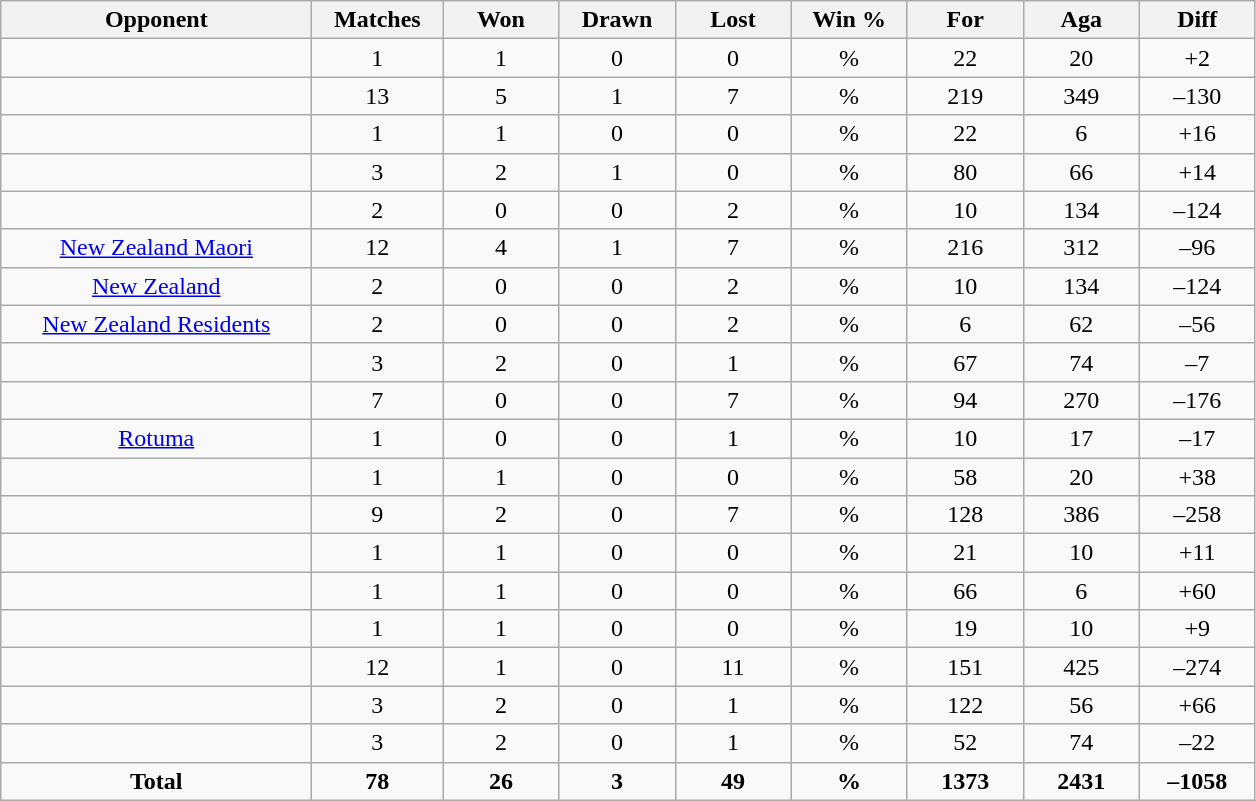<table class="wikitable sortable" style="text-align:center">
<tr>
<th style="width:200px;">Opponent</th>
<th width="80">Matches</th>
<th width="70">Won</th>
<th width="70">Drawn</th>
<th width="70">Lost</th>
<th width="70">Win %</th>
<th width="70">For</th>
<th width="70">Aga</th>
<th width="70">Diff</th>
</tr>
<tr>
<td></td>
<td>1</td>
<td>1</td>
<td>0</td>
<td>0</td>
<td>%</td>
<td>22</td>
<td>20</td>
<td>+2</td>
</tr>
<tr>
<td></td>
<td>13</td>
<td>5</td>
<td>1</td>
<td>7</td>
<td>%</td>
<td>219</td>
<td>349</td>
<td>–130</td>
</tr>
<tr>
<td></td>
<td>1</td>
<td>1</td>
<td>0</td>
<td>0</td>
<td>%</td>
<td>22</td>
<td>6</td>
<td>+16</td>
</tr>
<tr>
<td></td>
<td>3</td>
<td>2</td>
<td>1</td>
<td>0</td>
<td>%</td>
<td>80</td>
<td>66</td>
<td>+14</td>
</tr>
<tr>
<td></td>
<td>2</td>
<td>0</td>
<td>0</td>
<td>2</td>
<td>%</td>
<td>10</td>
<td>134</td>
<td>–124</td>
</tr>
<tr>
<td> <a href='#'>New Zealand Maori</a></td>
<td>12</td>
<td>4</td>
<td>1</td>
<td>7</td>
<td>%</td>
<td>216</td>
<td>312</td>
<td>–96</td>
</tr>
<tr>
<td> <a href='#'>New Zealand</a></td>
<td>2</td>
<td>0</td>
<td>0</td>
<td>2</td>
<td>%</td>
<td>10</td>
<td>134</td>
<td>–124</td>
</tr>
<tr>
<td> <a href='#'>New Zealand Residents</a></td>
<td>2</td>
<td>0</td>
<td>0</td>
<td>2</td>
<td>%</td>
<td>6</td>
<td>62</td>
<td>–56</td>
</tr>
<tr>
<td></td>
<td>3</td>
<td>2</td>
<td>0</td>
<td>1</td>
<td>%</td>
<td>67</td>
<td>74</td>
<td>–7</td>
</tr>
<tr>
<td></td>
<td>7</td>
<td>0</td>
<td>0</td>
<td>7</td>
<td>%</td>
<td>94</td>
<td>270</td>
<td>–176</td>
</tr>
<tr>
<td> <a href='#'>Rotuma</a></td>
<td>1</td>
<td>0</td>
<td>0</td>
<td>1</td>
<td>%</td>
<td>10</td>
<td>17</td>
<td>–17</td>
</tr>
<tr>
<td></td>
<td>1</td>
<td>1</td>
<td>0</td>
<td>0</td>
<td>%</td>
<td>58</td>
<td>20</td>
<td>+38</td>
</tr>
<tr>
<td></td>
<td>9</td>
<td>2</td>
<td>0</td>
<td>7</td>
<td>%</td>
<td>128</td>
<td>386</td>
<td>–258</td>
</tr>
<tr>
<td></td>
<td>1</td>
<td>1</td>
<td>0</td>
<td>0</td>
<td>%</td>
<td>21</td>
<td>10</td>
<td>+11</td>
</tr>
<tr>
<td></td>
<td>1</td>
<td>1</td>
<td>0</td>
<td>0</td>
<td>%</td>
<td>66</td>
<td>6</td>
<td>+60</td>
</tr>
<tr>
<td></td>
<td>1</td>
<td>1</td>
<td>0</td>
<td>0</td>
<td>%</td>
<td>19</td>
<td>10</td>
<td>+9</td>
</tr>
<tr>
<td></td>
<td>12</td>
<td>1</td>
<td>0</td>
<td>11</td>
<td>%</td>
<td>151</td>
<td>425</td>
<td>–274</td>
</tr>
<tr>
<td></td>
<td>3</td>
<td>2</td>
<td>0</td>
<td>1</td>
<td>%</td>
<td>122</td>
<td>56</td>
<td>+66</td>
</tr>
<tr>
<td></td>
<td>3</td>
<td>2</td>
<td>0</td>
<td>1</td>
<td>%</td>
<td>52</td>
<td>74</td>
<td>–22</td>
</tr>
<tr class=sortbottom>
<td><strong>Total</strong></td>
<td><strong>78</strong></td>
<td><strong>26</strong></td>
<td><strong>3</strong></td>
<td><strong>49</strong></td>
<td><strong>%</strong></td>
<td><strong>1373</strong></td>
<td><strong>2431</strong></td>
<td><strong>–1058</strong></td>
</tr>
</table>
